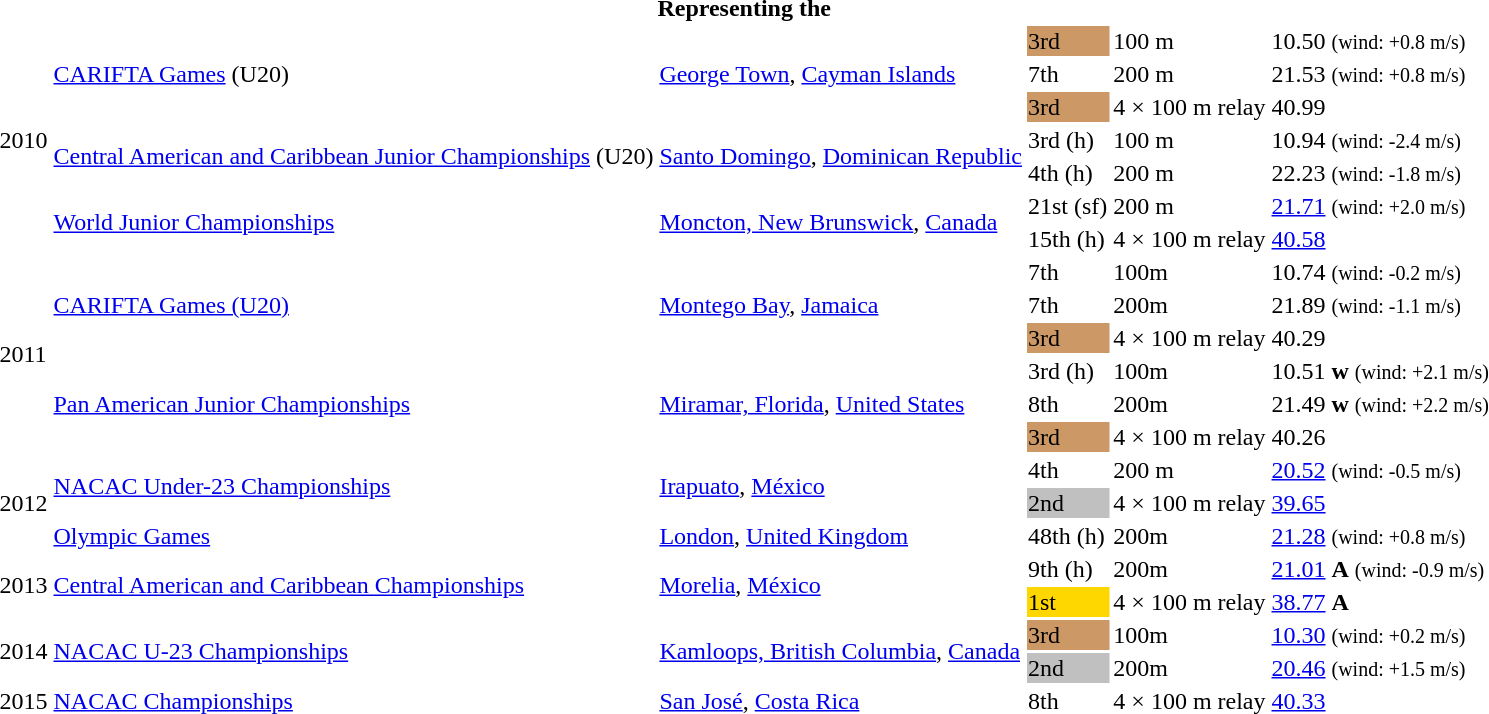<table>
<tr>
<th colspan="6">Representing the </th>
</tr>
<tr>
<td rowspan=7>2010</td>
<td rowspan=3><a href='#'>CARIFTA Games</a> (U20)</td>
<td rowspan=3><a href='#'>George Town</a>, <a href='#'>Cayman Islands</a></td>
<td bgcolor="cc9966">3rd</td>
<td>100 m</td>
<td>10.50 <small>(wind: +0.8 m/s)</small></td>
</tr>
<tr>
<td>7th</td>
<td>200 m</td>
<td>21.53 <small>(wind: +0.8 m/s)</small></td>
</tr>
<tr>
<td bgcolor="cc9966">3rd</td>
<td>4 × 100 m relay</td>
<td>40.99</td>
</tr>
<tr>
<td rowspan=2><a href='#'>Central American and Caribbean Junior Championships</a> (U20)</td>
<td rowspan=2><a href='#'>Santo Domingo</a>, <a href='#'>Dominican Republic</a></td>
<td>3rd (h)</td>
<td>100 m</td>
<td>10.94 <small>(wind: -2.4 m/s)</small></td>
</tr>
<tr>
<td>4th (h)</td>
<td>200 m</td>
<td>22.23 <small>(wind: -1.8 m/s)</small></td>
</tr>
<tr>
<td rowspan=2><a href='#'>World Junior Championships</a></td>
<td rowspan=2><a href='#'>Moncton, New Brunswick</a>, <a href='#'>Canada</a></td>
<td>21st (sf)</td>
<td>200 m</td>
<td><a href='#'>21.71</a> <small>(wind: +2.0 m/s)</small></td>
</tr>
<tr>
<td>15th (h)</td>
<td>4 × 100 m relay</td>
<td><a href='#'>40.58</a></td>
</tr>
<tr>
<td rowspan=6>2011</td>
<td rowspan=3><a href='#'>CARIFTA Games (U20)</a></td>
<td rowspan=3><a href='#'>Montego Bay</a>, <a href='#'>Jamaica</a></td>
<td>7th</td>
<td>100m</td>
<td>10.74 <small>(wind: -0.2 m/s)</small></td>
</tr>
<tr>
<td>7th</td>
<td>200m</td>
<td>21.89 <small>(wind: -1.1 m/s)</small></td>
</tr>
<tr>
<td bgcolor="cc9966">3rd</td>
<td>4 × 100 m relay</td>
<td>40.29</td>
</tr>
<tr>
<td rowspan=3><a href='#'>Pan American Junior Championships</a></td>
<td rowspan=3><a href='#'>Miramar, Florida</a>, <a href='#'>United States</a></td>
<td>3rd (h)</td>
<td>100m</td>
<td>10.51 <strong>w</strong> <small>(wind: +2.1 m/s)</small></td>
</tr>
<tr>
<td>8th</td>
<td>200m</td>
<td>21.49 <strong>w</strong> <small>(wind: +2.2 m/s)</small></td>
</tr>
<tr>
<td bgcolor="cc9966">3rd</td>
<td>4 × 100 m relay</td>
<td>40.26</td>
</tr>
<tr>
<td rowspan=3>2012</td>
<td rowspan=2><a href='#'>NACAC Under-23 Championships</a></td>
<td rowspan=2><a href='#'>Irapuato</a>, <a href='#'>México</a></td>
<td>4th</td>
<td>200 m</td>
<td><a href='#'>20.52</a> <small>(wind: -0.5 m/s)</small></td>
</tr>
<tr>
<td bgcolor=silver>2nd</td>
<td>4 × 100 m relay</td>
<td><a href='#'>39.65</a></td>
</tr>
<tr>
<td><a href='#'>Olympic Games</a></td>
<td><a href='#'>London</a>, <a href='#'>United Kingdom</a></td>
<td>48th (h)</td>
<td>200m</td>
<td><a href='#'>21.28</a> <small>(wind: +0.8 m/s)</small></td>
</tr>
<tr>
<td rowspan=2>2013</td>
<td rowspan=2><a href='#'>Central American and Caribbean Championships</a></td>
<td rowspan=2><a href='#'>Morelia</a>, <a href='#'>México</a></td>
<td>9th (h)</td>
<td>200m</td>
<td><a href='#'>21.01</a> <strong>A</strong> <small>(wind: -0.9 m/s)</small></td>
</tr>
<tr>
<td bgcolor=gold>1st</td>
<td>4 × 100 m relay</td>
<td><a href='#'>38.77</a> <strong>A</strong></td>
</tr>
<tr>
<td rowspan=2>2014</td>
<td rowspan=2><a href='#'>NACAC U-23 Championships</a></td>
<td rowspan=2><a href='#'>Kamloops, British Columbia</a>, <a href='#'>Canada</a></td>
<td bgcolor="cc9966">3rd</td>
<td>100m</td>
<td><a href='#'>10.30</a> <small>(wind: +0.2 m/s)</small></td>
</tr>
<tr>
<td bgcolor=silver>2nd</td>
<td>200m</td>
<td><a href='#'>20.46</a> <small>(wind: +1.5 m/s)</small></td>
</tr>
<tr>
<td>2015</td>
<td><a href='#'>NACAC Championships</a></td>
<td><a href='#'>San José</a>, <a href='#'>Costa Rica</a></td>
<td>8th</td>
<td>4 × 100 m relay</td>
<td><a href='#'>40.33</a></td>
</tr>
</table>
